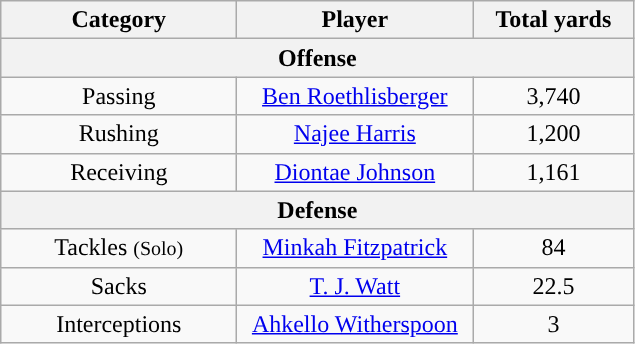<table class="wikitable" style="text-align:center">
<tr>
<th width="150">Category</th>
<th width="150">Player</th>
<th width="100">Total yards</th>
</tr>
<tr>
<th align="center" colspan="4">Offense</th>
</tr>
<tr>
<td>Passing</td>
<td><a href='#'>Ben Roethlisberger</a></td>
<td>3,740</td>
</tr>
<tr>
<td>Rushing</td>
<td><a href='#'>Najee Harris</a></td>
<td>1,200</td>
</tr>
<tr>
<td>Receiving</td>
<td><a href='#'>Diontae Johnson</a></td>
<td>1,161</td>
</tr>
<tr>
<th align="center" colspan="4">Defense</th>
</tr>
<tr>
<td>Tackles <small>(Solo)</small></td>
<td><a href='#'>Minkah Fitzpatrick</a></td>
<td>84</td>
</tr>
<tr>
<td>Sacks</td>
<td><a href='#'>T. J. Watt</a></td>
<td>22.5</td>
</tr>
<tr>
<td>Interceptions</td>
<td><a href='#'>Ahkello Witherspoon</a></td>
<td>3</td>
</tr>
</table>
